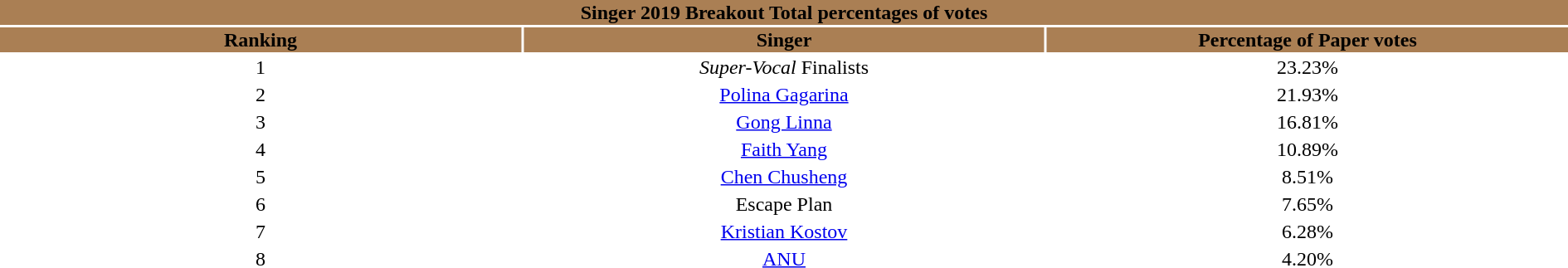<table width="100%" style="text-align:center">
<tr style="background:#AA7F54">
<td colspan="3"><div><strong>Singer 2019 Breakout Total percentages of votes</strong></div></td>
</tr>
<tr style="background:#AA7F54">
<td style="width:20%"><strong>Ranking</strong></td>
<td style="width:20%"><strong>Singer</strong></td>
<td style="width:20%"><strong>Percentage of Paper votes</strong></td>
</tr>
<tr>
<td>1</td>
<td><em>Super-Vocal</em> Finalists</td>
<td>23.23%</td>
</tr>
<tr>
<td>2</td>
<td><a href='#'>Polina Gagarina</a></td>
<td>21.93%</td>
</tr>
<tr>
<td>3</td>
<td><a href='#'>Gong Linna</a></td>
<td>16.81%</td>
</tr>
<tr>
<td>4</td>
<td><a href='#'>Faith Yang</a></td>
<td>10.89%</td>
</tr>
<tr>
<td>5</td>
<td><a href='#'>Chen Chusheng</a></td>
<td>8.51%</td>
</tr>
<tr>
<td>6</td>
<td>Escape Plan</td>
<td>7.65%</td>
</tr>
<tr>
<td>7</td>
<td><a href='#'>Kristian Kostov</a></td>
<td>6.28%</td>
</tr>
<tr>
<td>8</td>
<td><a href='#'>ANU</a></td>
<td>4.20%</td>
</tr>
</table>
